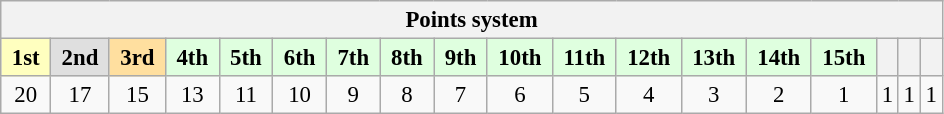<table class="wikitable" style="font-size:95%; text-align:center">
<tr>
<th colspan="19">Points system</th>
</tr>
<tr>
<td style="background:#ffffbf;"> <strong>1st</strong> </td>
<td style="background:#dfdfdf;"> <strong>2nd</strong> </td>
<td style="background:#ffdf9f;"> <strong>3rd</strong> </td>
<td style="background:#dfffdf;"> <strong>4th</strong> </td>
<td style="background:#dfffdf;"> <strong>5th</strong> </td>
<td style="background:#dfffdf;"> <strong>6th</strong> </td>
<td style="background:#dfffdf;"> <strong>7th</strong> </td>
<td style="background:#dfffdf;"> <strong>8th</strong> </td>
<td style="background:#dfffdf;"> <strong>9th</strong> </td>
<td style="background:#dfffdf;"> <strong>10th</strong> </td>
<td style="background:#dfffdf;"> <strong>11th</strong> </td>
<td style="background:#dfffdf;"> <strong>12th</strong> </td>
<td style="background:#dfffdf;"> <strong>13th</strong> </td>
<td style="background:#dfffdf;"> <strong>14th</strong> </td>
<td style="background:#dfffdf;"> <strong>15th</strong> </td>
<th></th>
<th></th>
<th></th>
</tr>
<tr>
<td>20</td>
<td>17</td>
<td>15</td>
<td>13</td>
<td>11</td>
<td>10</td>
<td>9</td>
<td>8</td>
<td>7</td>
<td>6</td>
<td>5</td>
<td>4</td>
<td>3</td>
<td>2</td>
<td>1</td>
<td>1</td>
<td>1</td>
<td>1</td>
</tr>
</table>
